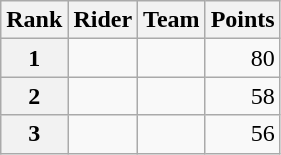<table class="wikitable">
<tr>
<th scope="col">Rank</th>
<th scope="col">Rider</th>
<th scope="col">Team</th>
<th scope="col">Points</th>
</tr>
<tr>
<th scope="row">1</th>
<td></td>
<td></td>
<td style="text-align:right;">80</td>
</tr>
<tr>
<th scope="row">2</th>
<td></td>
<td></td>
<td style="text-align:right;">58</td>
</tr>
<tr>
<th scope="row">3</th>
<td></td>
<td></td>
<td style="text-align:right;">56</td>
</tr>
</table>
